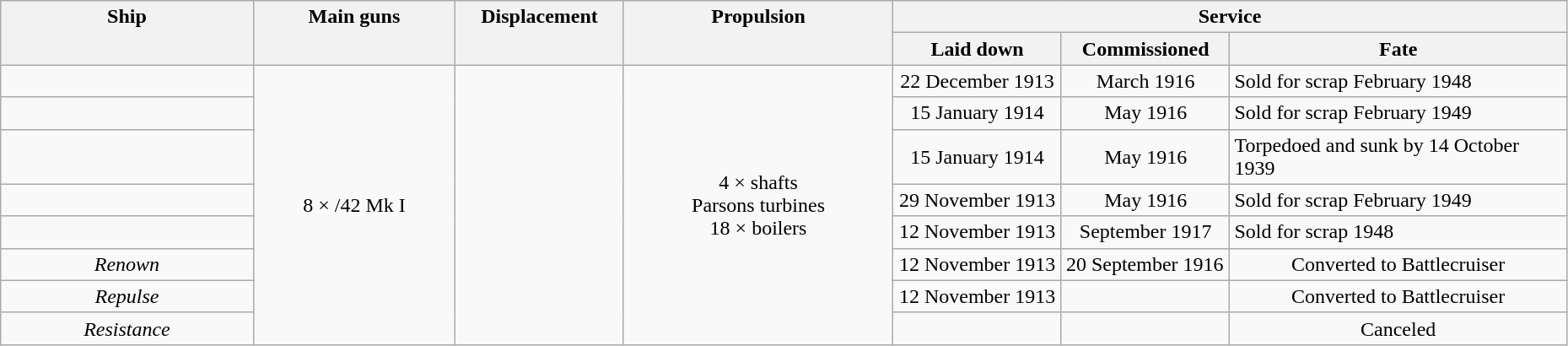<table class="wikitable" style="width:98%;">
<tr valign="top"|- valign="top">
<th style="width:15%; text-align:center;" rowspan="2">Ship</th>
<th style="width:12%; text-align:center;" rowspan="2">Main guns</th>
<th style="width:10%; text-align:center;" rowspan="2">Displacement</th>
<th style="width:16%; text-align:center;" rowspan="2">Propulsion</th>
<th style="width:40%; text-align:center;" colspan="3">Service</th>
</tr>
<tr valign="top">
<th style="width:10%; text-align:center;">Laid down</th>
<th style="width:10%; text-align:center;">Commissioned</th>
<th style="width:20%; text-align:center;">Fate</th>
</tr>
<tr valign="center">
<td align= center></td>
<td style="text-align:center;" rowspan=8>8 × /42 Mk I</td>
<td style="text-align:center;" rowspan=8></td>
<td align= center rowspan=8>4 × shafts<br>Parsons turbines<br>18 × boilers</td>
<td style="text-align:center;">22 December 1913</td>
<td style="text-align:center;">March 1916</td>
<td align= left>Sold for scrap February 1948</td>
</tr>
<tr valign="center">
<td align= center></td>
<td style="text-align:center;">15 January 1914</td>
<td style="text-align:center;">May 1916</td>
<td align= left>Sold for scrap February 1949</td>
</tr>
<tr valign="center">
<td align= center></td>
<td style="text-align:center;">15 January 1914</td>
<td style="text-align:center;">May 1916</td>
<td align= left>Torpedoed and sunk by  14 October 1939</td>
</tr>
<tr valign="center">
<td align= center></td>
<td style="text-align:center;">29 November 1913</td>
<td style="text-align:center;">May 1916</td>
<td align= left>Sold for scrap February 1949</td>
</tr>
<tr valign="center">
<td align= center></td>
<td style="text-align:center;">12 November 1913</td>
<td style="text-align:center;">September 1917</td>
<td align= left>Sold for scrap 1948</td>
</tr>
<tr valign="center">
<td align= center><em>Renown</em></td>
<td style="text-align:center;">12 November 1913</td>
<td align= left>20 September 1916</td>
<td style="text-align:center;">Converted to Battlecruiser</td>
</tr>
<tr valign="center">
<td align= center><em>Repulse</em></td>
<td style="text-align:center;">12 November 1913</td>
<td align= left></td>
<td style="text-align:center;">Converted to Battlecruiser</td>
</tr>
<tr valign="center">
<td align= center><em>Resistance</em></td>
<td align= left></td>
<td align= left></td>
<td style="text-align:center;">Canceled</td>
</tr>
</table>
